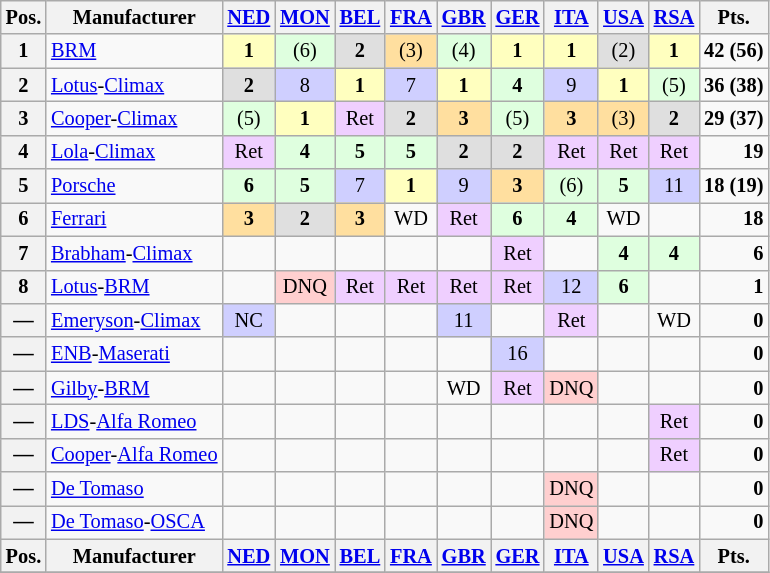<table class="wikitable" style="font-size: 85%; text-align:center;">
<tr valign="top">
<th valign="middle">Pos.</th>
<th valign="middle">Manufacturer</th>
<th><a href='#'>NED</a><br></th>
<th><a href='#'>MON</a><br></th>
<th><a href='#'>BEL</a><br></th>
<th><a href='#'>FRA</a><br></th>
<th><a href='#'>GBR</a><br></th>
<th><a href='#'>GER</a><br></th>
<th><a href='#'>ITA</a><br></th>
<th><a href='#'>USA</a><br></th>
<th><a href='#'>RSA</a><br></th>
<th valign="middle">Pts.</th>
</tr>
<tr>
<th>1</th>
<td align="left"> <a href='#'>BRM</a></td>
<td style="background:#ffffbf;"><strong>1</strong></td>
<td style="background:#dfffdf;">(6)</td>
<td style="background:#dfdfdf;"><strong>2</strong></td>
<td style="background:#ffdf9f;">(3)</td>
<td style="background:#dfffdf;">(4)</td>
<td style="background:#ffffbf;"><strong>1</strong></td>
<td style="background:#ffffbf;"><strong>1</strong></td>
<td style="background:#dfdfdf;">(2)</td>
<td style="background:#ffffbf;"><strong>1</strong></td>
<td align="right"><strong>42 (56)</strong></td>
</tr>
<tr>
<th>2</th>
<td align="left"> <a href='#'>Lotus</a>-<a href='#'>Climax</a></td>
<td style="background:#dfdfdf;"><strong>2</strong></td>
<td style="background:#cfcfff;">8</td>
<td style="background:#ffffbf;"><strong>1</strong></td>
<td style="background:#cfcfff;">7</td>
<td style="background:#ffffbf;"><strong>1</strong></td>
<td style="background:#dfffdf;"><strong>4</strong></td>
<td style="background:#cfcfff;">9</td>
<td style="background:#ffffbf;"><strong>1</strong></td>
<td style="background:#dfffdf;">(5)</td>
<td align="right"><strong>36 (38)</strong></td>
</tr>
<tr>
<th>3</th>
<td align="left"> <a href='#'>Cooper</a>-<a href='#'>Climax</a></td>
<td style="background:#dfffdf;">(5)</td>
<td style="background:#ffffbf;"><strong>1</strong></td>
<td style="background:#efcfff;">Ret</td>
<td style="background:#dfdfdf;"><strong>2</strong></td>
<td style="background:#ffdf9f;"><strong>3</strong></td>
<td style="background:#dfffdf;">(5)</td>
<td style="background:#ffdf9f;"><strong>3</strong></td>
<td style="background:#ffdf9f;">(3)</td>
<td style="background:#dfdfdf;"><strong>2</strong></td>
<td align="right"><strong>29 (37)</strong></td>
</tr>
<tr>
<th>4</th>
<td align="left"> <a href='#'>Lola</a>-<a href='#'>Climax</a></td>
<td style="background:#efcfff;">Ret</td>
<td style="background:#dfffdf;"><strong>4</strong></td>
<td style="background:#dfffdf;"><strong>5</strong></td>
<td style="background:#dfffdf;"><strong>5</strong></td>
<td style="background:#dfdfdf;"><strong>2</strong></td>
<td style="background:#dfdfdf;"><strong>2</strong></td>
<td style="background:#efcfff;">Ret</td>
<td style="background:#efcfff;">Ret</td>
<td style="background:#efcfff;">Ret</td>
<td align="right"><strong>19</strong></td>
</tr>
<tr>
<th>5</th>
<td align="left"> <a href='#'>Porsche</a></td>
<td style="background:#dfffdf;"><strong>6</strong></td>
<td style="background:#dfffdf;"><strong>5</strong></td>
<td style="background:#cfcfff;">7</td>
<td style="background:#ffffbf;"><strong>1</strong></td>
<td style="background:#cfcfff;">9</td>
<td style="background:#ffdf9f;"><strong>3</strong></td>
<td style="background:#dfffdf;">(6)</td>
<td style="background:#dfffdf;"><strong>5</strong></td>
<td style="background:#cfcfff;">11</td>
<td align="right"><strong>18 (19)</strong></td>
</tr>
<tr>
<th>6</th>
<td align="left"> <a href='#'>Ferrari</a></td>
<td style="background:#ffdf9f;"><strong>3</strong></td>
<td style="background:#dfdfdf;"><strong>2</strong></td>
<td style="background:#ffdf9f;"><strong>3</strong></td>
<td>WD</td>
<td style="background:#efcfff;">Ret</td>
<td style="background:#dfffdf;"><strong>6</strong></td>
<td style="background:#dfffdf;"><strong>4</strong></td>
<td>WD</td>
<td></td>
<td align="right"><strong>18</strong></td>
</tr>
<tr>
<th>7</th>
<td align="left"> <a href='#'>Brabham</a>-<a href='#'>Climax</a></td>
<td></td>
<td></td>
<td></td>
<td></td>
<td></td>
<td style="background:#efcfff;">Ret</td>
<td></td>
<td style="background:#dfffdf;"><strong>4</strong></td>
<td style="background:#dfffdf;"><strong>4</strong></td>
<td align="right"><strong>6</strong></td>
</tr>
<tr>
<th>8</th>
<td align="left"> <a href='#'>Lotus</a>-<a href='#'>BRM</a></td>
<td></td>
<td style="background:#ffcfcf;">DNQ</td>
<td style="background:#efcfff;">Ret</td>
<td style="background:#efcfff;">Ret</td>
<td style="background:#efcfff;">Ret</td>
<td style="background:#efcfff;">Ret</td>
<td style="background:#cfcfff;">12</td>
<td style="background:#dfffdf;"><strong>6</strong></td>
<td></td>
<td align="right"><strong>1</strong></td>
</tr>
<tr>
<th>—</th>
<td align="left"> <a href='#'>Emeryson</a>-<a href='#'>Climax</a></td>
<td style="background:#cfcfff;">NC</td>
<td></td>
<td></td>
<td></td>
<td style="background:#cfcfff;">11</td>
<td></td>
<td style="background:#efcfff;">Ret</td>
<td></td>
<td>WD</td>
<td align="right"><strong>0</strong></td>
</tr>
<tr>
<th>—</th>
<td align="left"> <a href='#'>ENB</a>-<a href='#'>Maserati</a></td>
<td></td>
<td></td>
<td></td>
<td></td>
<td></td>
<td style="background:#cfcfff;">16</td>
<td></td>
<td></td>
<td></td>
<td align="right"><strong>0</strong></td>
</tr>
<tr>
<th>—</th>
<td align="left"> <a href='#'>Gilby</a>-<a href='#'>BRM</a></td>
<td></td>
<td></td>
<td></td>
<td></td>
<td>WD</td>
<td style="background:#efcfff;">Ret</td>
<td style="background:#ffcfcf;">DNQ</td>
<td></td>
<td></td>
<td align="right"><strong>0</strong></td>
</tr>
<tr>
<th>—</th>
<td align="left"> <a href='#'>LDS</a>-<a href='#'>Alfa Romeo</a></td>
<td></td>
<td></td>
<td></td>
<td></td>
<td></td>
<td></td>
<td></td>
<td></td>
<td style="background:#efcfff;">Ret</td>
<td align="right"><strong>0</strong></td>
</tr>
<tr>
<th>—</th>
<td align="left"> <a href='#'>Cooper</a>-<a href='#'>Alfa Romeo</a></td>
<td></td>
<td></td>
<td></td>
<td></td>
<td></td>
<td></td>
<td></td>
<td></td>
<td style="background:#efcfff;">Ret</td>
<td align="right"><strong>0</strong></td>
</tr>
<tr>
<th>—</th>
<td align="left"> <a href='#'>De Tomaso</a></td>
<td></td>
<td></td>
<td></td>
<td></td>
<td></td>
<td></td>
<td style="background:#ffcfcf;">DNQ</td>
<td></td>
<td></td>
<td align="right"><strong>0</strong></td>
</tr>
<tr>
<th>—</th>
<td align="left"> <a href='#'>De Tomaso</a>-<a href='#'>OSCA</a></td>
<td></td>
<td></td>
<td></td>
<td></td>
<td></td>
<td></td>
<td style="background:#ffcfcf;">DNQ</td>
<td></td>
<td></td>
<td align="right"><strong>0</strong></td>
</tr>
<tr valign="top">
<th valign="middle">Pos.</th>
<th valign="middle">Manufacturer</th>
<th><a href='#'>NED</a><br></th>
<th><a href='#'>MON</a><br></th>
<th><a href='#'>BEL</a><br></th>
<th><a href='#'>FRA</a><br></th>
<th><a href='#'>GBR</a><br></th>
<th><a href='#'>GER</a><br></th>
<th><a href='#'>ITA</a><br></th>
<th><a href='#'>USA</a><br></th>
<th><a href='#'>RSA</a><br></th>
<th valign="middle">Pts.</th>
</tr>
<tr>
</tr>
</table>
